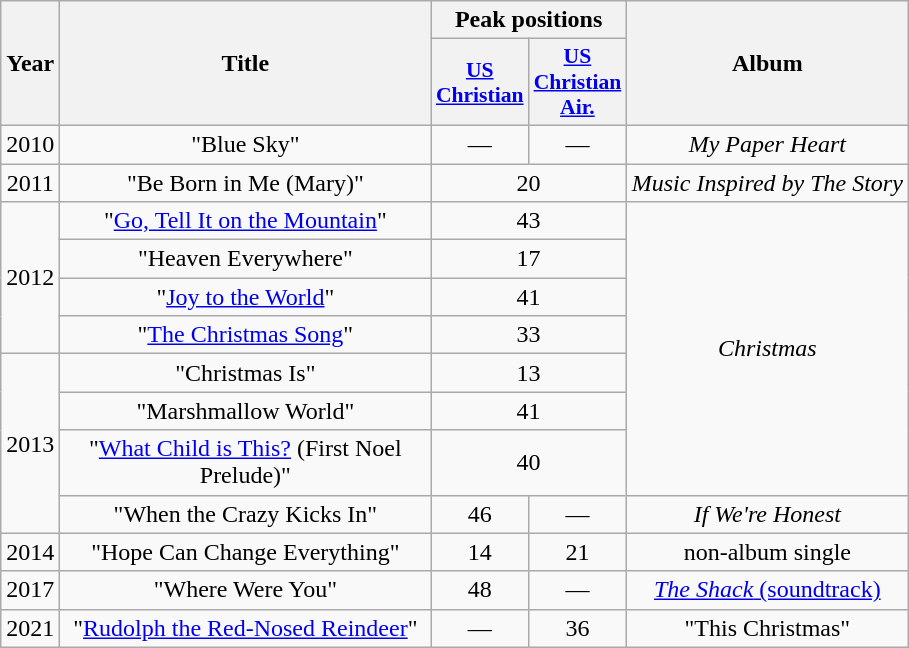<table class="wikitable plainrowheaders" style="text-align:center;">
<tr>
<th scope="col" rowspan="2">Year</th>
<th scope="col" rowspan="2" style="width:15em;">Title</th>
<th scope="col" colspan="2">Peak positions</th>
<th scope="col" rowspan="2">Album</th>
</tr>
<tr>
<th scope="col" style="width:2.5em;font-size:90%;"><a href='#'>US Christian</a><br></th>
<th scope="col" style="width:2.5em;font-size:90%;"><a href='#'>US<br>Christian<br>Air.</a><br></th>
</tr>
<tr>
<td>2010</td>
<td>"Blue Sky"</td>
<td>—</td>
<td>—</td>
<td><em>My Paper Heart</em></td>
</tr>
<tr>
<td>2011</td>
<td>"Be Born in Me (Mary)"</td>
<td colspan="2">20</td>
<td><em>Music Inspired by The Story</em></td>
</tr>
<tr>
<td rowspan="4">2012</td>
<td>"<a href='#'>Go, Tell It on the Mountain</a>"</td>
<td colspan="2">43</td>
<td rowspan="7"><em>Christmas</em></td>
</tr>
<tr>
<td>"Heaven Everywhere"</td>
<td colspan="2">17</td>
</tr>
<tr>
<td>"<a href='#'>Joy to the World</a>"</td>
<td colspan="2">41</td>
</tr>
<tr>
<td>"<a href='#'>The Christmas Song</a>"</td>
<td colspan="2">33</td>
</tr>
<tr>
<td rowspan="4">2013</td>
<td>"Christmas Is"</td>
<td colspan="2">13</td>
</tr>
<tr>
<td>"Marshmallow World"</td>
<td colspan="2">41</td>
</tr>
<tr>
<td>"<a href='#'>What Child is This?</a> (First Noel Prelude)"</td>
<td colspan="2">40</td>
</tr>
<tr>
<td>"When the Crazy Kicks In"</td>
<td>46</td>
<td>—</td>
<td><em>If We're Honest</em></td>
</tr>
<tr>
<td>2014</td>
<td>"Hope Can Change Everything"<br></td>
<td>14</td>
<td>21</td>
<td>non-album single</td>
</tr>
<tr>
<td>2017</td>
<td>"Where Were You"</td>
<td>48</td>
<td>—</td>
<td><a href='#'><em>The Shack</em> (soundtrack)</a></td>
</tr>
<tr>
<td>2021</td>
<td>"<a href='#'>Rudolph the Red-Nosed Reindeer</a>"</td>
<td>—</td>
<td>36</td>
<td>"This Christmas"</td>
</tr>
</table>
